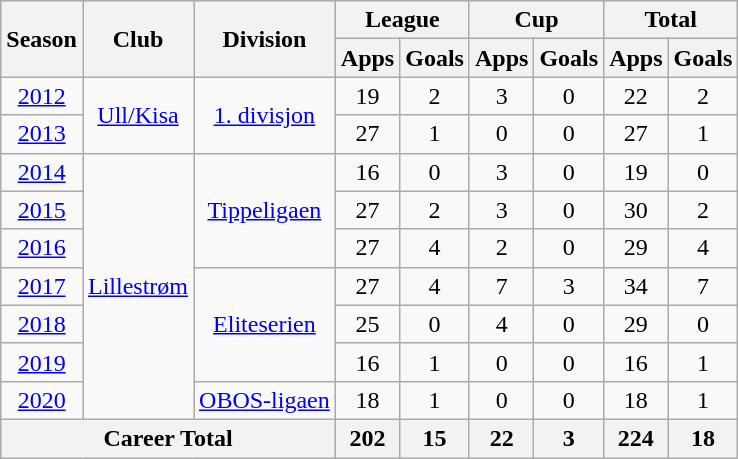<table class="wikitable" style="text-align: center;">
<tr>
<th rowspan="2">Season</th>
<th rowspan="2">Club</th>
<th rowspan="2">Division</th>
<th colspan="2">League</th>
<th colspan="2">Cup</th>
<th colspan="2">Total</th>
</tr>
<tr>
<th>Apps</th>
<th>Goals</th>
<th>Apps</th>
<th>Goals</th>
<th>Apps</th>
<th>Goals</th>
</tr>
<tr>
<td><a href='#'>2012</a></td>
<td rowspan="2" valign="center"><a href='#'>Ull/Kisa</a></td>
<td rowspan="2" valign="center"><a href='#'>1. divisjon</a></td>
<td>19</td>
<td>2</td>
<td>3</td>
<td>0</td>
<td>22</td>
<td>2</td>
</tr>
<tr>
<td><a href='#'>2013</a></td>
<td>27</td>
<td>1</td>
<td>0</td>
<td>0</td>
<td>27</td>
<td>1</td>
</tr>
<tr>
<td><a href='#'>2014</a></td>
<td rowspan="7" valign="center"><a href='#'>Lillestrøm</a></td>
<td rowspan="3" valign="center"><a href='#'>Tippeligaen</a></td>
<td>16</td>
<td>0</td>
<td>3</td>
<td>0</td>
<td>19</td>
<td>0</td>
</tr>
<tr>
<td><a href='#'>2015</a></td>
<td>27</td>
<td>2</td>
<td>3</td>
<td>0</td>
<td>30</td>
<td>2</td>
</tr>
<tr>
<td><a href='#'>2016</a></td>
<td>27</td>
<td>4</td>
<td>2</td>
<td>0</td>
<td>29</td>
<td>4</td>
</tr>
<tr>
<td><a href='#'>2017</a></td>
<td rowspan="3" valign="center"><a href='#'>Eliteserien</a></td>
<td>27</td>
<td>4</td>
<td>7</td>
<td>3</td>
<td>34</td>
<td>7</td>
</tr>
<tr>
<td><a href='#'>2018</a></td>
<td>25</td>
<td>0</td>
<td>4</td>
<td>0</td>
<td>29</td>
<td>0</td>
</tr>
<tr>
<td><a href='#'>2019</a></td>
<td>16</td>
<td>1</td>
<td>0</td>
<td>0</td>
<td>16</td>
<td>1</td>
</tr>
<tr>
<td><a href='#'>2020</a></td>
<td rowspan="1" valign="center"><a href='#'>OBOS-ligaen</a></td>
<td>18</td>
<td>1</td>
<td>0</td>
<td>0</td>
<td>18</td>
<td>1</td>
</tr>
<tr>
<th colspan="3">Career Total</th>
<th>202</th>
<th>15</th>
<th>22</th>
<th>3</th>
<th>224</th>
<th>18</th>
</tr>
</table>
